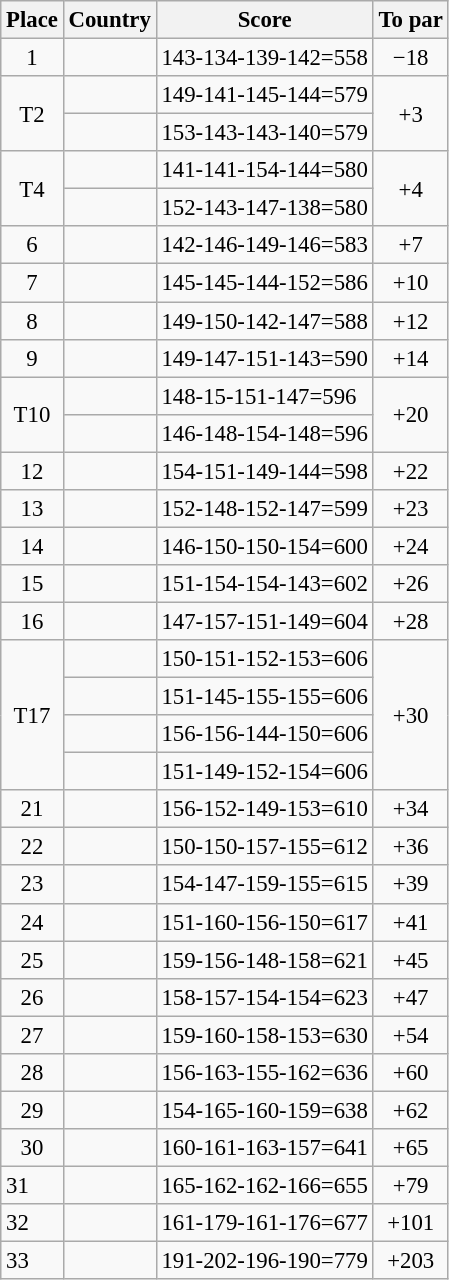<table class="wikitable" style="font-size:95%;">
<tr>
<th>Place</th>
<th>Country</th>
<th>Score</th>
<th>To par</th>
</tr>
<tr>
<td align=center>1</td>
<td></td>
<td>143-134-139-142=558</td>
<td align=center>−18</td>
</tr>
<tr>
<td rowspan=2 align=center>T2</td>
<td></td>
<td>149-141-145-144=579</td>
<td rowspan=2 align=center>+3</td>
</tr>
<tr>
<td></td>
<td>153-143-143-140=579</td>
</tr>
<tr>
<td rowspan=2 align=center>T4</td>
<td></td>
<td>141-141-154-144=580</td>
<td rowspan=2 align=center>+4</td>
</tr>
<tr>
<td></td>
<td>152-143-147-138=580</td>
</tr>
<tr>
<td align=center>6</td>
<td></td>
<td>142-146-149-146=583</td>
<td align=center>+7</td>
</tr>
<tr>
<td align=center>7</td>
<td></td>
<td>145-145-144-152=586</td>
<td align=center>+10</td>
</tr>
<tr>
<td align=center>8</td>
<td></td>
<td>149-150-142-147=588</td>
<td align=center>+12</td>
</tr>
<tr>
<td align=center>9</td>
<td></td>
<td>149-147-151-143=590</td>
<td align=center>+14</td>
</tr>
<tr>
<td rowspan=2 align=center>T10</td>
<td></td>
<td>148-15-151-147=596</td>
<td rowspan=2 align=center>+20</td>
</tr>
<tr>
<td></td>
<td>146-148-154-148=596</td>
</tr>
<tr>
<td align=center>12</td>
<td></td>
<td>154-151-149-144=598</td>
<td align=center>+22</td>
</tr>
<tr>
<td align=center>13</td>
<td></td>
<td>152-148-152-147=599</td>
<td align=center>+23</td>
</tr>
<tr>
<td align=center>14</td>
<td></td>
<td>146-150-150-154=600</td>
<td align=center>+24</td>
</tr>
<tr>
<td align=center>15</td>
<td></td>
<td>151-154-154-143=602</td>
<td align=center>+26</td>
</tr>
<tr>
<td align=center>16</td>
<td></td>
<td>147-157-151-149=604</td>
<td align=center>+28</td>
</tr>
<tr>
<td rowspan=4 align=center>T17</td>
<td></td>
<td>150-151-152-153=606</td>
<td rowspan=4 align=center>+30</td>
</tr>
<tr>
<td></td>
<td>151-145-155-155=606</td>
</tr>
<tr>
<td></td>
<td>156-156-144-150=606</td>
</tr>
<tr>
<td></td>
<td>151-149-152-154=606</td>
</tr>
<tr>
<td align=center>21</td>
<td></td>
<td>156-152-149-153=610</td>
<td align=center>+34</td>
</tr>
<tr>
<td align=center>22</td>
<td></td>
<td>150-150-157-155=612</td>
<td align=center>+36</td>
</tr>
<tr>
<td align=center>23</td>
<td></td>
<td>154-147-159-155=615</td>
<td align=center>+39</td>
</tr>
<tr>
<td align=center>24</td>
<td></td>
<td>151-160-156-150=617</td>
<td align=center>+41</td>
</tr>
<tr>
<td align=center>25</td>
<td></td>
<td>159-156-148-158=621</td>
<td align=center>+45</td>
</tr>
<tr>
<td align=center>26</td>
<td></td>
<td>158-157-154-154=623</td>
<td align=center>+47</td>
</tr>
<tr>
<td align=center>27</td>
<td></td>
<td>159-160-158-153=630</td>
<td align=center>+54</td>
</tr>
<tr>
<td align=center>28</td>
<td></td>
<td>156-163-155-162=636</td>
<td align=center>+60</td>
</tr>
<tr>
<td align=center>29</td>
<td></td>
<td>154-165-160-159=638</td>
<td align=center>+62</td>
</tr>
<tr>
<td align=center>30</td>
<td></td>
<td>160-161-163-157=641</td>
<td align=center>+65</td>
</tr>
<tr>
<td>31</td>
<td></td>
<td>165-162-162-166=655</td>
<td align=center>+79</td>
</tr>
<tr>
<td>32</td>
<td></td>
<td>161-179-161-176=677</td>
<td align=center>+101</td>
</tr>
<tr>
<td>33</td>
<td></td>
<td>191-202-196-190=779</td>
<td align=center>+203</td>
</tr>
</table>
